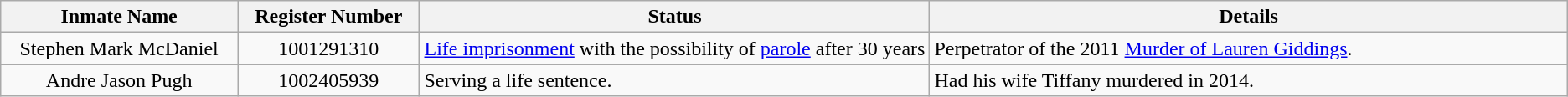<table class="wikitable sortable">
<tr>
<th width=13%>Inmate Name</th>
<th width=10%>Register Number</th>
<th width=28%>Status</th>
<th width=35%>Details</th>
</tr>
<tr>
<td style="text-align:center;">Stephen Mark McDaniel</td>
<td style="text-align:center;">1001291310</td>
<td><a href='#'>Life imprisonment</a> with the possibility of <a href='#'>parole</a> after 30 years</td>
<td>Perpetrator of the 2011 <a href='#'>Murder of Lauren Giddings</a>.</td>
</tr>
<tr>
<td style="text-align:center;">Andre Jason Pugh</td>
<td style="text-align:center;">1002405939</td>
<td>Serving a life sentence.</td>
<td>Had his wife Tiffany murdered in 2014.</td>
</tr>
</table>
